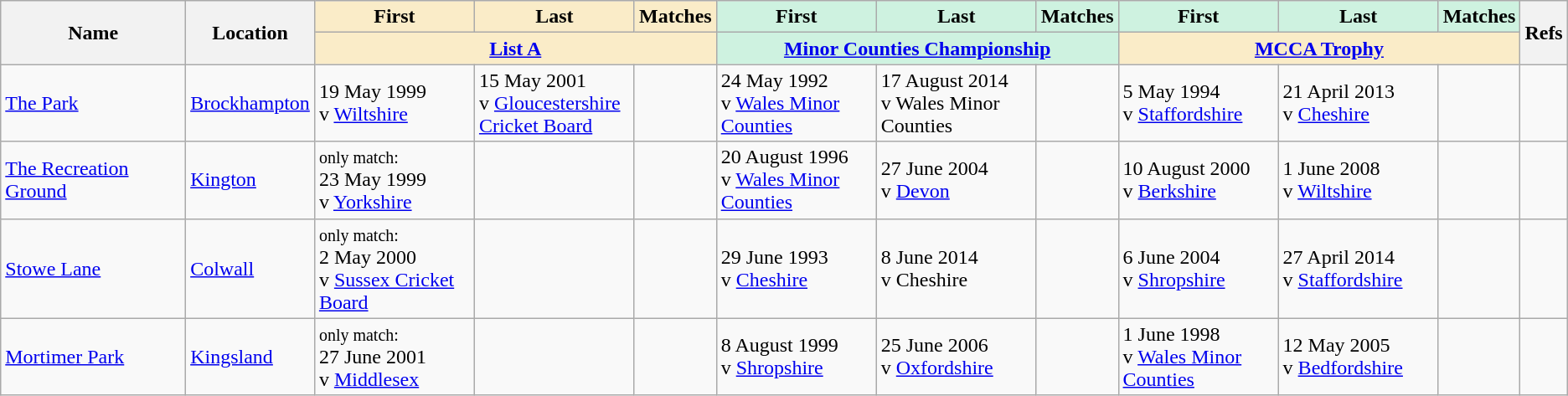<table class="wikitable sortable">
<tr>
<th rowspan="2">Name</th>
<th rowspan="2">Location</th>
<th width="120" class="unsortable" style="background:#faecc8">First</th>
<th width="120" class="unsortable" style="background:#faecc8">Last</th>
<th style="background:#faecc8">Matches</th>
<th width="120" class="unsortable" style="background:#cef2e0">First</th>
<th width="120" class="unsortable" style="background:#cef2e0">Last</th>
<th style="background:#cef2e0">Matches</th>
<th width="120" class="unsortable" style="background:#cef2e0">First</th>
<th width="120" class="unsortable" style="background:#cef2e0">Last</th>
<th style="background:#cef2e0">Matches</th>
<th rowspan="2" class="unsortable">Refs</th>
</tr>
<tr class="unsortable">
<th colspan="3" style="background:#faecc8"><a href='#'>List A</a></th>
<th colspan="3" style="background:#cef2e0"><a href='#'>Minor Counties Championship</a></th>
<th colspan="3" style="background:#faecc8"><a href='#'>MCCA Trophy</a></th>
</tr>
<tr>
<td><a href='#'>The Park</a><br></td>
<td><a href='#'>Brockhampton</a></td>
<td>19 May 1999<br>v <a href='#'>Wiltshire</a></td>
<td>15 May 2001<br>v <a href='#'>Gloucestershire Cricket Board</a></td>
<td></td>
<td>24 May 1992<br>v <a href='#'>Wales Minor Counties</a></td>
<td>17 August 2014<br>v Wales Minor Counties</td>
<td></td>
<td>5 May 1994<br>v <a href='#'>Staffordshire</a></td>
<td>21 April 2013<br>v <a href='#'>Cheshire</a></td>
<td></td>
<td></td>
</tr>
<tr>
<td><a href='#'>The Recreation Ground</a><br></td>
<td><a href='#'>Kington</a></td>
<td><small>only match:</small><br>23 May 1999<br>v <a href='#'>Yorkshire</a></td>
<td> </td>
<td></td>
<td>20 August 1996<br>v <a href='#'>Wales Minor Counties</a></td>
<td>27 June 2004<br>v <a href='#'>Devon</a></td>
<td></td>
<td>10 August 2000<br>v <a href='#'>Berkshire</a></td>
<td>1 June 2008<br>v <a href='#'>Wiltshire</a></td>
<td></td>
<td></td>
</tr>
<tr>
<td><a href='#'>Stowe Lane</a><br></td>
<td><a href='#'>Colwall</a></td>
<td><small>only match:</small><br>2 May 2000<br>v <a href='#'>Sussex Cricket Board</a></td>
<td> </td>
<td></td>
<td>29 June 1993<br>v <a href='#'>Cheshire</a></td>
<td>8 June 2014<br>v Cheshire</td>
<td></td>
<td>6 June 2004<br>v <a href='#'>Shropshire</a></td>
<td>27 April 2014<br>v <a href='#'>Staffordshire</a></td>
<td></td>
<td></td>
</tr>
<tr>
<td><a href='#'>Mortimer Park</a></td>
<td><a href='#'>Kingsland</a></td>
<td><small>only match:</small><br>27 June 2001<br>v <a href='#'>Middlesex</a></td>
<td> </td>
<td></td>
<td>8 August 1999<br>v <a href='#'>Shropshire</a></td>
<td>25 June 2006<br>v <a href='#'>Oxfordshire</a></td>
<td></td>
<td>1 June 1998<br>v <a href='#'>Wales Minor Counties</a></td>
<td>12 May 2005<br>v <a href='#'>Bedfordshire</a></td>
<td></td>
<td></td>
</tr>
</table>
